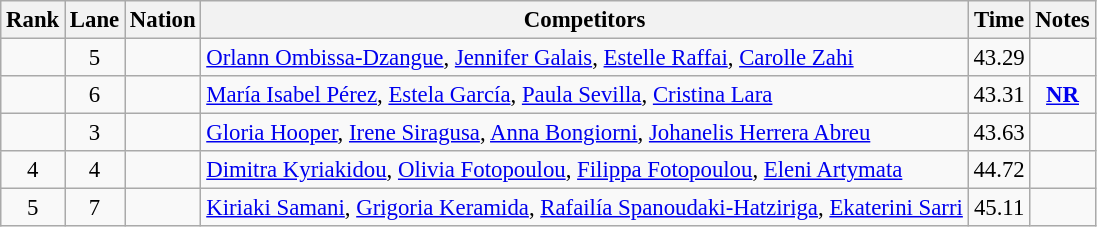<table class="wikitable sortable" style="text-align:center; font-size:95%">
<tr>
<th>Rank</th>
<th>Lane</th>
<th>Nation</th>
<th>Competitors</th>
<th>Time</th>
<th>Notes</th>
</tr>
<tr>
<td></td>
<td>5</td>
<td align="left"></td>
<td align="left"><a href='#'>Orlann Ombissa-Dzangue</a>, <a href='#'>Jennifer Galais</a>, <a href='#'>Estelle Raffai</a>, <a href='#'>Carolle Zahi</a></td>
<td>43.29</td>
<td></td>
</tr>
<tr>
<td></td>
<td>6</td>
<td align="left"></td>
<td align="left"><a href='#'>María Isabel Pérez</a>, <a href='#'>Estela García</a>, <a href='#'>Paula Sevilla</a>, <a href='#'>Cristina Lara</a></td>
<td>43.31</td>
<td><strong><a href='#'>NR</a></strong></td>
</tr>
<tr>
<td></td>
<td>3</td>
<td align="left"></td>
<td align="left"><a href='#'>Gloria Hooper</a>, <a href='#'>Irene Siragusa</a>, <a href='#'>Anna Bongiorni</a>, <a href='#'>Johanelis Herrera Abreu</a></td>
<td>43.63</td>
<td></td>
</tr>
<tr>
<td>4</td>
<td>4</td>
<td align="left"></td>
<td align="left"><a href='#'>Dimitra Kyriakidou</a>, <a href='#'>Olivia Fotopoulou</a>, <a href='#'>Filippa Fotopoulou</a>, <a href='#'>Eleni Artymata</a></td>
<td>44.72</td>
<td></td>
</tr>
<tr>
<td>5</td>
<td>7</td>
<td align="left"></td>
<td align="left"><a href='#'>Kiriaki Samani</a>, <a href='#'>Grigoria Keramida</a>, <a href='#'>Rafailía Spanoudaki-Hatziriga</a>, <a href='#'>Ekaterini Sarri</a></td>
<td>45.11</td>
<td></td>
</tr>
</table>
